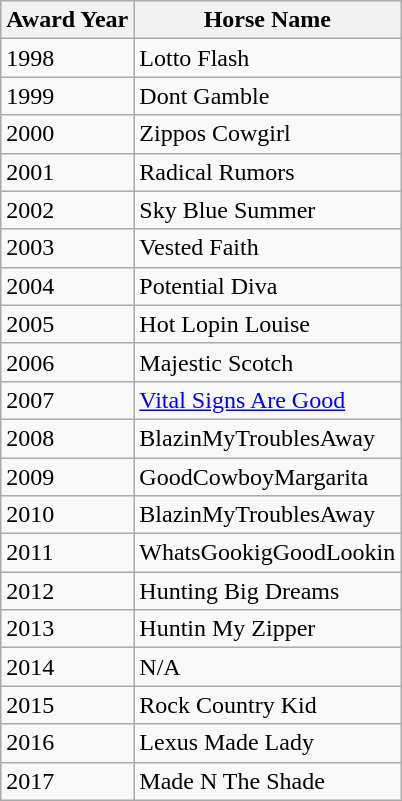<table class="wikitable">
<tr>
<th>Award Year</th>
<th>Horse Name</th>
</tr>
<tr>
<td>1998</td>
<td>Lotto Flash</td>
</tr>
<tr>
<td>1999</td>
<td>Dont Gamble</td>
</tr>
<tr>
<td>2000</td>
<td>Zippos Cowgirl</td>
</tr>
<tr>
<td>2001</td>
<td>Radical Rumors</td>
</tr>
<tr>
<td>2002</td>
<td>Sky Blue Summer</td>
</tr>
<tr>
<td>2003</td>
<td>Vested Faith</td>
</tr>
<tr>
<td>2004</td>
<td>Potential Diva</td>
</tr>
<tr>
<td>2005</td>
<td>Hot Lopin Louise</td>
</tr>
<tr>
<td>2006</td>
<td>Majestic Scotch</td>
</tr>
<tr>
<td>2007</td>
<td><a href='#'>Vital Signs Are Good</a></td>
</tr>
<tr>
<td>2008</td>
<td>BlazinMyTroublesAway</td>
</tr>
<tr>
<td>2009</td>
<td>GoodCowboyMargarita</td>
</tr>
<tr>
<td>2010</td>
<td>BlazinMyTroublesAway</td>
</tr>
<tr>
<td>2011</td>
<td>WhatsGookigGoodLookin</td>
</tr>
<tr>
<td>2012</td>
<td>Hunting Big Dreams</td>
</tr>
<tr>
<td>2013</td>
<td>Huntin My Zipper</td>
</tr>
<tr>
<td>2014</td>
<td>N/A</td>
</tr>
<tr>
<td>2015</td>
<td>Rock Country Kid</td>
</tr>
<tr>
<td>2016</td>
<td>Lexus Made Lady</td>
</tr>
<tr>
<td>2017</td>
<td>Made N The Shade</td>
</tr>
</table>
